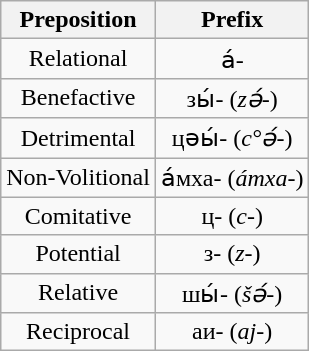<table class="wikitable" style="text-align:center">
<tr>
<th>Preposition</th>
<th>Prefix</th>
</tr>
<tr>
<td>Relational</td>
<td>а́-</td>
</tr>
<tr>
<td>Benefactive</td>
<td>зы́- (<em>zə́-</em>)</td>
</tr>
<tr>
<td>Detrimental</td>
<td>цәы́- (<em>c°ə́-</em>)</td>
</tr>
<tr>
<td>Non-Volitional</td>
<td>а́мха- (<em>ámxa-</em>)</td>
</tr>
<tr>
<td>Comitative</td>
<td>ц- (<em>c-</em>)</td>
</tr>
<tr>
<td>Potential</td>
<td>з- (<em>z-</em>)</td>
</tr>
<tr>
<td>Relative</td>
<td>шы́- (<em>šə́-</em>)</td>
</tr>
<tr>
<td>Reciprocal</td>
<td>аи- (<em>aj-</em>)</td>
</tr>
</table>
